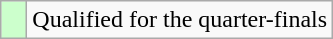<table class="wikitable">
<tr>
<td width=10px bgcolor="#ccffcc"></td>
<td>Qualified for the quarter-finals</td>
</tr>
</table>
